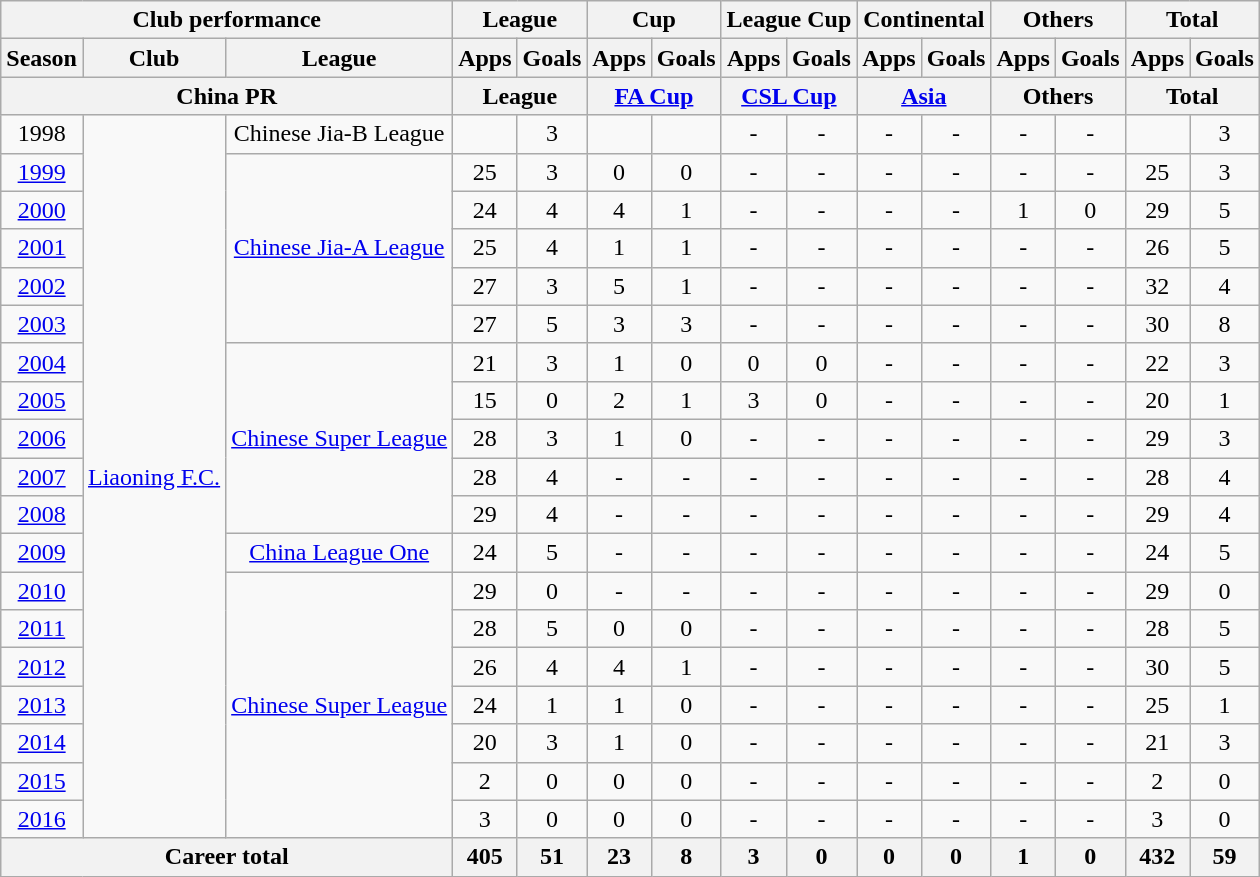<table class="wikitable" style="text-align:center">
<tr>
<th colspan=3>Club performance</th>
<th colspan=2>League</th>
<th colspan=2>Cup</th>
<th colspan=2>League Cup</th>
<th colspan=2>Continental</th>
<th colspan=2>Others</th>
<th colspan=2>Total</th>
</tr>
<tr>
<th>Season</th>
<th>Club</th>
<th>League</th>
<th>Apps</th>
<th>Goals</th>
<th>Apps</th>
<th>Goals</th>
<th>Apps</th>
<th>Goals</th>
<th>Apps</th>
<th>Goals</th>
<th>Apps</th>
<th>Goals</th>
<th>Apps</th>
<th>Goals</th>
</tr>
<tr>
<th colspan=3>China PR</th>
<th colspan=2>League</th>
<th colspan=2><a href='#'>FA Cup</a></th>
<th colspan=2><a href='#'>CSL Cup</a></th>
<th colspan=2><a href='#'>Asia</a></th>
<th colspan=2>Others</th>
<th colspan=2>Total</th>
</tr>
<tr>
<td>1998</td>
<td rowspan="19"><a href='#'>Liaoning F.C.</a></td>
<td>Chinese Jia-B League</td>
<td></td>
<td>3</td>
<td></td>
<td></td>
<td>-</td>
<td>-</td>
<td>-</td>
<td>-</td>
<td>-</td>
<td>-</td>
<td></td>
<td>3</td>
</tr>
<tr>
<td><a href='#'>1999</a></td>
<td rowspan="5"><a href='#'>Chinese Jia-A League</a></td>
<td>25</td>
<td>3</td>
<td>0</td>
<td>0</td>
<td>-</td>
<td>-</td>
<td>-</td>
<td>-</td>
<td>-</td>
<td>-</td>
<td>25</td>
<td>3</td>
</tr>
<tr>
<td><a href='#'>2000</a></td>
<td>24</td>
<td>4</td>
<td>4</td>
<td>1</td>
<td>-</td>
<td>-</td>
<td>-</td>
<td>-</td>
<td>1</td>
<td>0</td>
<td>29</td>
<td>5</td>
</tr>
<tr>
<td><a href='#'>2001</a></td>
<td>25</td>
<td>4</td>
<td>1</td>
<td>1</td>
<td>-</td>
<td>-</td>
<td>-</td>
<td>-</td>
<td>-</td>
<td>-</td>
<td>26</td>
<td>5</td>
</tr>
<tr>
<td><a href='#'>2002</a></td>
<td>27</td>
<td>3</td>
<td>5</td>
<td>1</td>
<td>-</td>
<td>-</td>
<td>-</td>
<td>-</td>
<td>-</td>
<td>-</td>
<td>32</td>
<td>4</td>
</tr>
<tr>
<td><a href='#'>2003</a></td>
<td>27</td>
<td>5</td>
<td>3</td>
<td>3</td>
<td>-</td>
<td>-</td>
<td>-</td>
<td>-</td>
<td>-</td>
<td>-</td>
<td>30</td>
<td>8</td>
</tr>
<tr>
<td><a href='#'>2004</a></td>
<td rowspan="5"><a href='#'>Chinese Super League</a></td>
<td>21</td>
<td>3</td>
<td>1</td>
<td>0</td>
<td>0</td>
<td>0</td>
<td>-</td>
<td>-</td>
<td>-</td>
<td>-</td>
<td>22</td>
<td>3</td>
</tr>
<tr>
<td><a href='#'>2005</a></td>
<td>15</td>
<td>0</td>
<td>2</td>
<td>1</td>
<td>3</td>
<td>0</td>
<td>-</td>
<td>-</td>
<td>-</td>
<td>-</td>
<td>20</td>
<td>1</td>
</tr>
<tr>
<td><a href='#'>2006</a></td>
<td>28</td>
<td>3</td>
<td>1</td>
<td>0</td>
<td>-</td>
<td>-</td>
<td>-</td>
<td>-</td>
<td>-</td>
<td>-</td>
<td>29</td>
<td>3</td>
</tr>
<tr>
<td><a href='#'>2007</a></td>
<td>28</td>
<td>4</td>
<td>-</td>
<td>-</td>
<td>-</td>
<td>-</td>
<td>-</td>
<td>-</td>
<td>-</td>
<td>-</td>
<td>28</td>
<td>4</td>
</tr>
<tr>
<td><a href='#'>2008</a></td>
<td>29</td>
<td>4</td>
<td>-</td>
<td>-</td>
<td>-</td>
<td>-</td>
<td>-</td>
<td>-</td>
<td>-</td>
<td>-</td>
<td>29</td>
<td>4</td>
</tr>
<tr>
<td><a href='#'>2009</a></td>
<td rowspan="1"><a href='#'>China League One</a></td>
<td>24</td>
<td>5</td>
<td>-</td>
<td>-</td>
<td>-</td>
<td>-</td>
<td>-</td>
<td>-</td>
<td>-</td>
<td>-</td>
<td>24</td>
<td>5</td>
</tr>
<tr>
<td><a href='#'>2010</a></td>
<td rowspan="7"><a href='#'>Chinese Super League</a></td>
<td>29</td>
<td>0</td>
<td>-</td>
<td>-</td>
<td>-</td>
<td>-</td>
<td>-</td>
<td>-</td>
<td>-</td>
<td>-</td>
<td>29</td>
<td>0</td>
</tr>
<tr>
<td><a href='#'>2011</a></td>
<td>28</td>
<td>5</td>
<td>0</td>
<td>0</td>
<td>-</td>
<td>-</td>
<td>-</td>
<td>-</td>
<td>-</td>
<td>-</td>
<td>28</td>
<td>5</td>
</tr>
<tr>
<td><a href='#'>2012</a></td>
<td>26</td>
<td>4</td>
<td>4</td>
<td>1</td>
<td>-</td>
<td>-</td>
<td>-</td>
<td>-</td>
<td>-</td>
<td>-</td>
<td>30</td>
<td>5</td>
</tr>
<tr>
<td><a href='#'>2013</a></td>
<td>24</td>
<td>1</td>
<td>1</td>
<td>0</td>
<td>-</td>
<td>-</td>
<td>-</td>
<td>-</td>
<td>-</td>
<td>-</td>
<td>25</td>
<td>1</td>
</tr>
<tr>
<td><a href='#'>2014</a></td>
<td>20</td>
<td>3</td>
<td>1</td>
<td>0</td>
<td>-</td>
<td>-</td>
<td>-</td>
<td>-</td>
<td>-</td>
<td>-</td>
<td>21</td>
<td>3</td>
</tr>
<tr>
<td><a href='#'>2015</a></td>
<td>2</td>
<td>0</td>
<td>0</td>
<td>0</td>
<td>-</td>
<td>-</td>
<td>-</td>
<td>-</td>
<td>-</td>
<td>-</td>
<td>2</td>
<td>0</td>
</tr>
<tr>
<td><a href='#'>2016</a></td>
<td>3</td>
<td>0</td>
<td>0</td>
<td>0</td>
<td>-</td>
<td>-</td>
<td>-</td>
<td>-</td>
<td>-</td>
<td>-</td>
<td>3</td>
<td>0</td>
</tr>
<tr>
<th colspan=3>Career total</th>
<th>405</th>
<th>51</th>
<th>23</th>
<th>8</th>
<th>3</th>
<th>0</th>
<th>0</th>
<th>0</th>
<th>1</th>
<th>0</th>
<th>432</th>
<th>59</th>
</tr>
</table>
